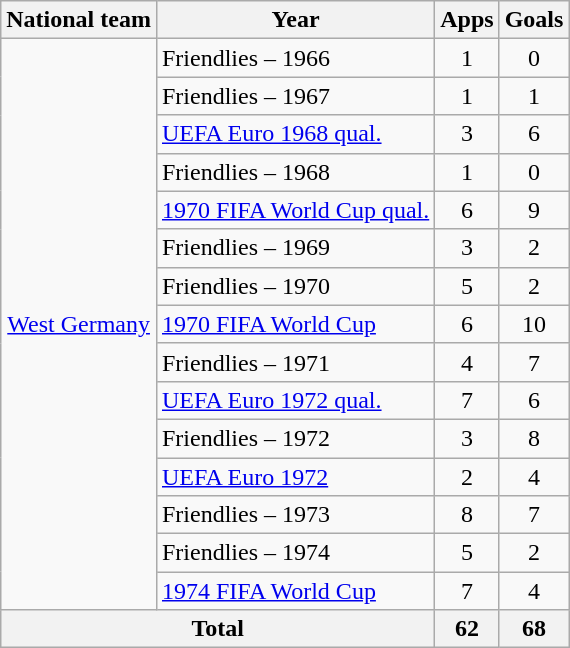<table class="wikitable" style="text-align:center">
<tr>
<th>National team</th>
<th>Year</th>
<th>Apps</th>
<th>Goals</th>
</tr>
<tr>
<td rowspan="15"><a href='#'>West Germany</a></td>
<td align="left">Friendlies – 1966</td>
<td>1</td>
<td>0</td>
</tr>
<tr>
<td align="left">Friendlies – 1967</td>
<td>1</td>
<td>1</td>
</tr>
<tr>
<td align="left"><a href='#'>UEFA Euro 1968 qual.</a></td>
<td>3</td>
<td>6</td>
</tr>
<tr>
<td align="left">Friendlies – 1968</td>
<td>1</td>
<td>0</td>
</tr>
<tr>
<td align="left"><a href='#'>1970 FIFA World Cup qual.</a></td>
<td>6</td>
<td>9</td>
</tr>
<tr>
<td align="left">Friendlies – 1969</td>
<td>3</td>
<td>2</td>
</tr>
<tr>
<td align="left">Friendlies – 1970</td>
<td>5</td>
<td>2</td>
</tr>
<tr>
<td align="left"><a href='#'>1970 FIFA World Cup</a></td>
<td>6</td>
<td>10</td>
</tr>
<tr>
<td align="left">Friendlies – 1971</td>
<td>4</td>
<td>7</td>
</tr>
<tr>
<td align="left"><a href='#'>UEFA Euro 1972 qual.</a></td>
<td>7</td>
<td>6</td>
</tr>
<tr>
<td align="left">Friendlies – 1972</td>
<td>3</td>
<td>8</td>
</tr>
<tr>
<td align="left"><a href='#'>UEFA Euro 1972</a></td>
<td>2</td>
<td>4</td>
</tr>
<tr>
<td align="left">Friendlies – 1973</td>
<td>8</td>
<td>7</td>
</tr>
<tr>
<td align="left">Friendlies – 1974</td>
<td>5</td>
<td>2</td>
</tr>
<tr>
<td align="left"><a href='#'>1974 FIFA World Cup</a></td>
<td>7</td>
<td>4</td>
</tr>
<tr>
<th colspan="2">Total</th>
<th>62</th>
<th>68</th>
</tr>
</table>
